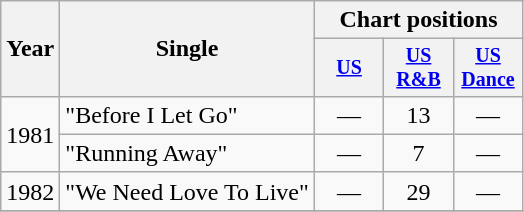<table class="wikitable" style="text-align:center;">
<tr>
<th rowspan="2">Year</th>
<th rowspan="2">Single</th>
<th colspan="3">Chart positions</th>
</tr>
<tr style="font-size:smaller;">
<th width="40"><a href='#'>US</a></th>
<th width="40"><a href='#'>US<br>R&B</a></th>
<th width="40"><a href='#'>US<br>Dance</a></th>
</tr>
<tr>
<td rowspan="2">1981</td>
<td align="left">"Before I Let Go"</td>
<td>—</td>
<td>13</td>
<td>—</td>
</tr>
<tr>
<td align="left">"Running Away"</td>
<td>—</td>
<td>7</td>
<td>—</td>
</tr>
<tr>
<td rowspan="1">1982</td>
<td align="left">"We Need Love To Live"</td>
<td>—</td>
<td>29</td>
<td>—</td>
</tr>
<tr>
</tr>
</table>
